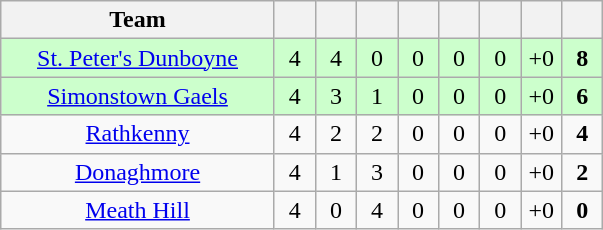<table class="wikitable" style="text-align:center">
<tr>
<th width="175">Team</th>
<th width="20"></th>
<th width="20"></th>
<th width="20"></th>
<th width="20"></th>
<th width="20"></th>
<th width="20"></th>
<th width="20"></th>
<th width="20"></th>
</tr>
<tr style="background:#cfc;">
<td><a href='#'>St. Peter's Dunboyne</a></td>
<td>4</td>
<td>4</td>
<td>0</td>
<td>0</td>
<td>0</td>
<td>0</td>
<td>+0</td>
<td><strong>8</strong></td>
</tr>
<tr style="background:#cfc;">
<td><a href='#'>Simonstown Gaels</a></td>
<td>4</td>
<td>3</td>
<td>1</td>
<td>0</td>
<td>0</td>
<td>0</td>
<td>+0</td>
<td><strong>6</strong></td>
</tr>
<tr>
<td><a href='#'>Rathkenny</a></td>
<td>4</td>
<td>2</td>
<td>2</td>
<td>0</td>
<td>0</td>
<td>0</td>
<td>+0</td>
<td><strong>4</strong></td>
</tr>
<tr>
<td><a href='#'>Donaghmore</a></td>
<td>4</td>
<td>1</td>
<td>3</td>
<td>0</td>
<td>0</td>
<td>0</td>
<td>+0</td>
<td><strong>2</strong></td>
</tr>
<tr>
<td><a href='#'>Meath Hill</a></td>
<td>4</td>
<td>0</td>
<td>4</td>
<td>0</td>
<td>0</td>
<td>0</td>
<td>+0</td>
<td><strong>0</strong></td>
</tr>
</table>
